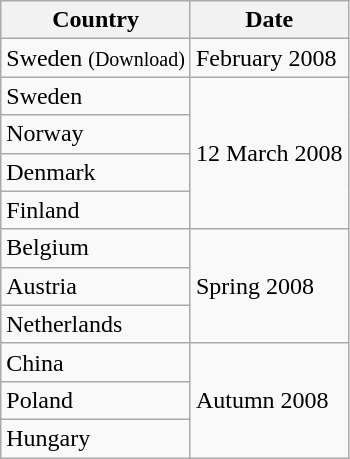<table class="wikitable">
<tr>
<th>Country</th>
<th>Date</th>
</tr>
<tr>
<td>Sweden <small>(Download)</small></td>
<td>February 2008</td>
</tr>
<tr>
<td>Sweden</td>
<td rowspan="4">12 March 2008</td>
</tr>
<tr>
<td>Norway</td>
</tr>
<tr>
<td>Denmark</td>
</tr>
<tr>
<td>Finland</td>
</tr>
<tr>
<td>Belgium</td>
<td rowspan="3">Spring 2008</td>
</tr>
<tr>
<td>Austria</td>
</tr>
<tr>
<td>Netherlands</td>
</tr>
<tr>
<td>China</td>
<td rowspan="3">Autumn 2008</td>
</tr>
<tr>
<td>Poland</td>
</tr>
<tr>
<td>Hungary</td>
</tr>
</table>
